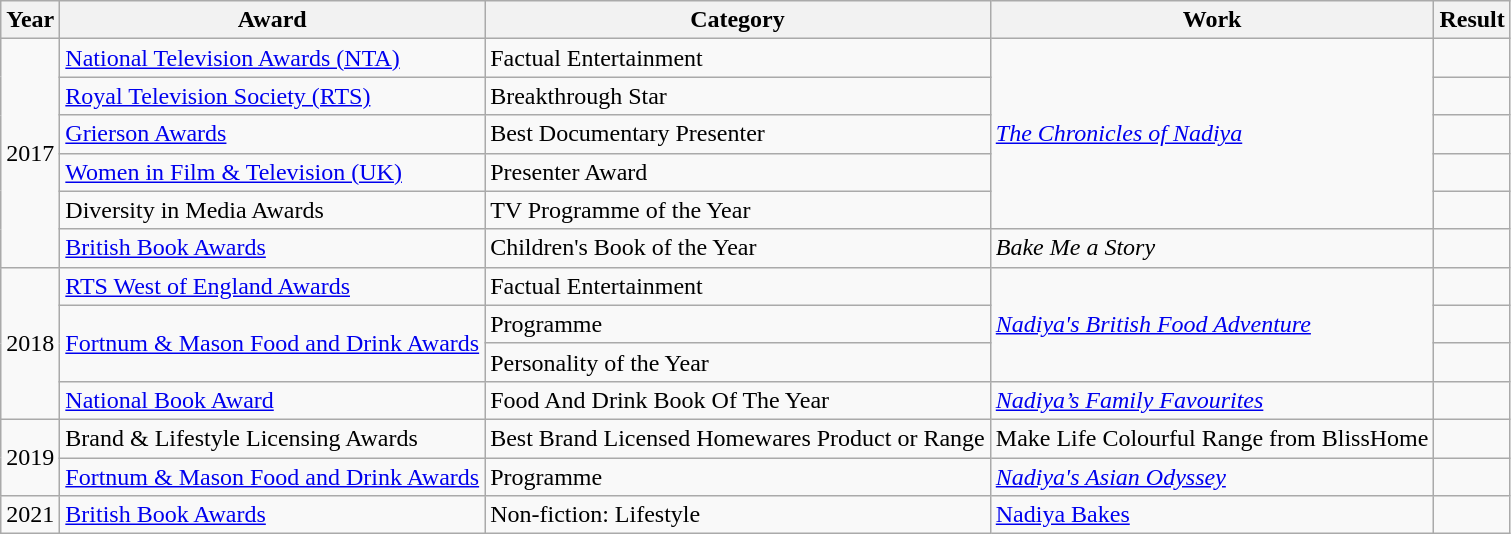<table class="wikitable plainrowheaders sortable">
<tr>
<th>Year</th>
<th>Award</th>
<th>Category</th>
<th>Work</th>
<th>Result</th>
</tr>
<tr>
<td rowspan="6">2017</td>
<td><a href='#'>National Television Awards (NTA)</a></td>
<td>Factual Entertainment</td>
<td rowspan="5"><em><a href='#'>The Chronicles of Nadiya</a></em></td>
<td></td>
</tr>
<tr>
<td><a href='#'> Royal Television Society (RTS)</a></td>
<td>Breakthrough Star</td>
<td></td>
</tr>
<tr>
<td><a href='#'>Grierson Awards</a></td>
<td>Best Documentary Presenter</td>
<td></td>
</tr>
<tr>
<td><a href='#'>Women in Film & Television (UK)</a></td>
<td>Presenter Award</td>
<td></td>
</tr>
<tr>
<td>Diversity in Media Awards</td>
<td>TV Programme of the Year</td>
<td></td>
</tr>
<tr>
<td><a href='#'>British Book Awards</a></td>
<td>Children's Book of the Year</td>
<td><em>Bake Me a Story</em></td>
<td></td>
</tr>
<tr>
<td rowspan="4">2018</td>
<td><a href='#'>RTS West of England Awards</a></td>
<td>Factual Entertainment</td>
<td rowspan="3"><em><a href='#'>Nadiya's British Food Adventure</a></em></td>
<td></td>
</tr>
<tr>
<td rowspan="2"><a href='#'>Fortnum & Mason Food and Drink Awards</a></td>
<td>Programme</td>
<td></td>
</tr>
<tr>
<td>Personality of the Year</td>
<td></td>
</tr>
<tr>
<td><a href='#'>National Book Award</a></td>
<td>Food And Drink Book Of The Year</td>
<td><em><a href='#'>Nadiya’s Family Favourites</a></em></td>
<td></td>
</tr>
<tr>
<td rowspan="2">2019</td>
<td>Brand & Lifestyle Licensing Awards</td>
<td>Best Brand Licensed Homewares Product or Range</td>
<td>Make Life Colourful Range from BlissHome</td>
<td></td>
</tr>
<tr>
<td rowspan="1"><a href='#'>Fortnum & Mason Food and Drink Awards</a></td>
<td>Programme</td>
<td><em><a href='#'>Nadiya's Asian Odyssey</a></em></td>
<td></td>
</tr>
<tr>
<td rowspan="1">2021</td>
<td><a href='#'>British Book Awards</a></td>
<td>Non-fiction: Lifestyle</td>
<td><a href='#'>Nadiya Bakes</a></td>
<td></td>
</tr>
</table>
